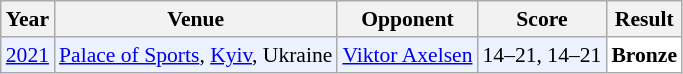<table class="sortable wikitable" style="font-size: 90%;">
<tr>
<th>Year</th>
<th>Venue</th>
<th>Opponent</th>
<th>Score</th>
<th>Result</th>
</tr>
<tr style="background:#ECF2FF">
<td align="center"><a href='#'>2021</a></td>
<td align="left"><a href='#'>Palace of Sports</a>, <a href='#'>Kyiv</a>, Ukraine</td>
<td align="left"> <a href='#'>Viktor Axelsen</a></td>
<td align="left">14–21, 14–21</td>
<td style="text-align:left; background:white"> <strong>Bronze</strong></td>
</tr>
</table>
